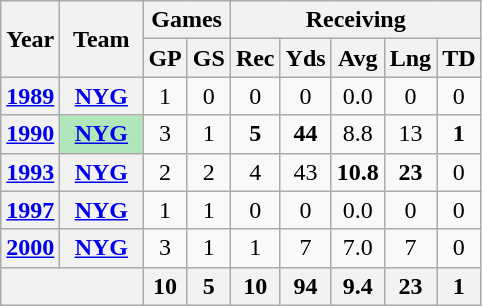<table class="wikitable" style="text-align:center">
<tr>
<th rowspan="2">Year</th>
<th rowspan="2">Team</th>
<th colspan="2">Games</th>
<th colspan="5">Receiving</th>
</tr>
<tr>
<th>GP</th>
<th>GS</th>
<th>Rec</th>
<th>Yds</th>
<th>Avg</th>
<th>Lng</th>
<th>TD</th>
</tr>
<tr>
<th><a href='#'>1989</a></th>
<th><a href='#'>NYG</a></th>
<td>1</td>
<td>0</td>
<td>0</td>
<td>0</td>
<td>0.0</td>
<td>0</td>
<td>0</td>
</tr>
<tr>
<th><a href='#'>1990</a></th>
<th style="background:#afe6ba; width:3em;"><a href='#'>NYG</a></th>
<td>3</td>
<td>1</td>
<td><strong>5</strong></td>
<td><strong>44</strong></td>
<td>8.8</td>
<td>13</td>
<td><strong>1</strong></td>
</tr>
<tr>
<th><a href='#'>1993</a></th>
<th><a href='#'>NYG</a></th>
<td>2</td>
<td>2</td>
<td>4</td>
<td>43</td>
<td><strong>10.8</strong></td>
<td><strong>23</strong></td>
<td>0</td>
</tr>
<tr>
<th><a href='#'>1997</a></th>
<th><a href='#'>NYG</a></th>
<td>1</td>
<td>1</td>
<td>0</td>
<td>0</td>
<td>0.0</td>
<td>0</td>
<td>0</td>
</tr>
<tr>
<th><a href='#'>2000</a></th>
<th><a href='#'>NYG</a></th>
<td>3</td>
<td>1</td>
<td>1</td>
<td>7</td>
<td>7.0</td>
<td>7</td>
<td>0</td>
</tr>
<tr>
<th colspan="2"></th>
<th>10</th>
<th>5</th>
<th>10</th>
<th>94</th>
<th>9.4</th>
<th>23</th>
<th>1</th>
</tr>
</table>
